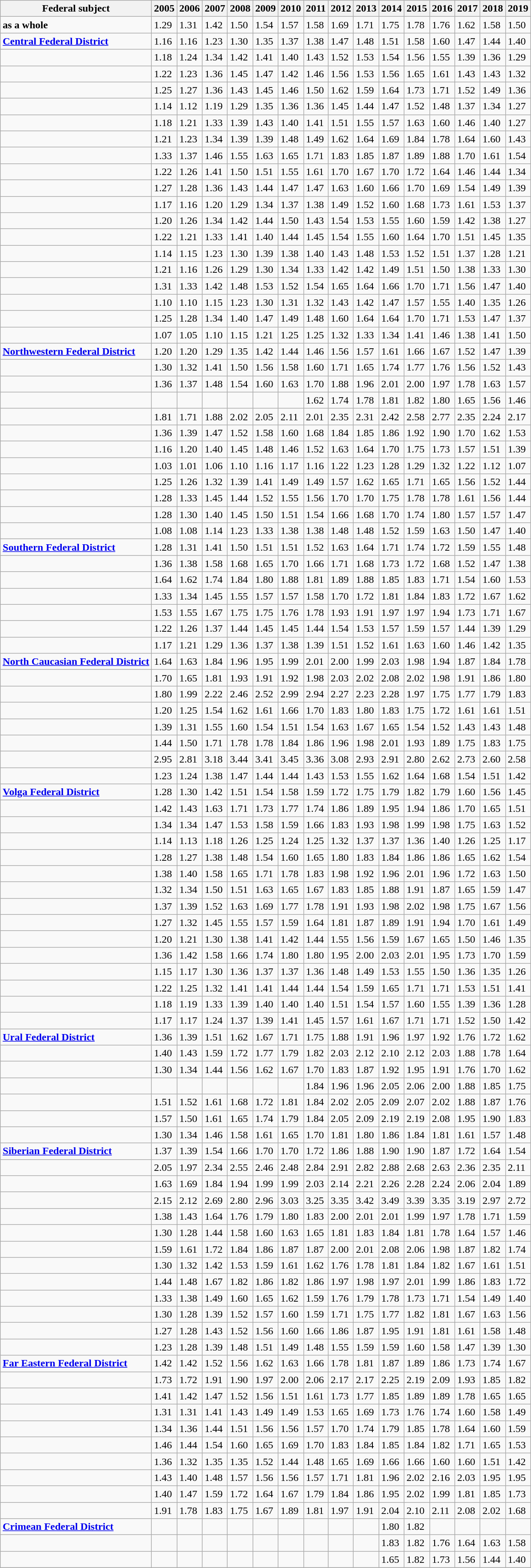<table class="wikitable sortable mw-collapsible mw-collapsed">
<tr>
<th>Federal subject</th>
<th>2005</th>
<th>2006</th>
<th>2007</th>
<th>2008</th>
<th>2009</th>
<th>2010</th>
<th>2011</th>
<th>2012</th>
<th>2013</th>
<th>2014</th>
<th>2015</th>
<th>2016</th>
<th>2017</th>
<th>2018</th>
<th>2019</th>
</tr>
<tr>
<td><strong> as a whole</strong></td>
<td>1.29</td>
<td>1.31</td>
<td>1.42</td>
<td>1.50</td>
<td>1.54</td>
<td>1.57</td>
<td>1.58</td>
<td>1.69</td>
<td>1.71</td>
<td>1.75</td>
<td>1.78</td>
<td>1.76</td>
<td>1.62</td>
<td>1.58</td>
<td>1.50</td>
</tr>
<tr>
<td><strong><a href='#'>Central Federal District</a></strong></td>
<td>1.16</td>
<td>1.16</td>
<td>1.23</td>
<td>1.30</td>
<td>1.35</td>
<td>1.37</td>
<td>1.38</td>
<td>1.47</td>
<td>1.48</td>
<td>1.51</td>
<td>1.58</td>
<td>1.60</td>
<td>1.47</td>
<td>1.44</td>
<td>1.40</td>
</tr>
<tr>
<td></td>
<td>1.18</td>
<td>1.24</td>
<td>1.34</td>
<td>1.42</td>
<td>1.41</td>
<td>1.40</td>
<td>1.43</td>
<td>1.52</td>
<td>1.53</td>
<td>1.54</td>
<td>1.56</td>
<td>1.55</td>
<td>1.39</td>
<td>1.36</td>
<td>1.29</td>
</tr>
<tr>
<td></td>
<td>1.22</td>
<td>1.23</td>
<td>1.36</td>
<td>1.45</td>
<td>1.47</td>
<td>1.42</td>
<td>1.46</td>
<td>1.56</td>
<td>1.53</td>
<td>1.56</td>
<td>1.65</td>
<td>1.61</td>
<td>1.43</td>
<td>1.43</td>
<td>1.32</td>
</tr>
<tr>
<td></td>
<td>1.25</td>
<td>1.27</td>
<td>1.36</td>
<td>1.43</td>
<td>1.45</td>
<td>1.46</td>
<td>1.50</td>
<td>1.62</td>
<td>1.59</td>
<td>1.64</td>
<td>1.73</td>
<td>1.71</td>
<td>1.52</td>
<td>1.49</td>
<td>1.36</td>
</tr>
<tr>
<td></td>
<td>1.14</td>
<td>1.12</td>
<td>1.19</td>
<td>1.29</td>
<td>1.35</td>
<td>1.36</td>
<td>1.36</td>
<td>1.45</td>
<td>1.44</td>
<td>1.47</td>
<td>1.52</td>
<td>1.48</td>
<td>1.37</td>
<td>1.34</td>
<td>1.27</td>
</tr>
<tr>
<td></td>
<td>1.18</td>
<td>1.21</td>
<td>1.33</td>
<td>1.39</td>
<td>1.43</td>
<td>1.40</td>
<td>1.41</td>
<td>1.51</td>
<td>1.55</td>
<td>1.57</td>
<td>1.63</td>
<td>1.60</td>
<td>1.46</td>
<td>1.40</td>
<td>1.27</td>
</tr>
<tr>
<td></td>
<td>1.21</td>
<td>1.23</td>
<td>1.34</td>
<td>1.39</td>
<td>1.39</td>
<td>1.48</td>
<td>1.49</td>
<td>1.62</td>
<td>1.64</td>
<td>1.69</td>
<td>1.84</td>
<td>1.78</td>
<td>1.64</td>
<td>1.60</td>
<td>1.43</td>
</tr>
<tr>
<td></td>
<td>1.33</td>
<td>1.37</td>
<td>1.46</td>
<td>1.55</td>
<td>1.63</td>
<td>1.65</td>
<td>1.71</td>
<td>1.83</td>
<td>1.85</td>
<td>1.87</td>
<td>1.89</td>
<td>1.88</td>
<td>1.70</td>
<td>1.61</td>
<td>1.54</td>
</tr>
<tr>
<td></td>
<td>1.22</td>
<td>1.26</td>
<td>1.41</td>
<td>1.50</td>
<td>1.51</td>
<td>1.55</td>
<td>1.61</td>
<td>1.70</td>
<td>1.67</td>
<td>1.70</td>
<td>1.72</td>
<td>1.64</td>
<td>1.46</td>
<td>1.44</td>
<td>1.34</td>
</tr>
<tr>
<td></td>
<td>1.27</td>
<td>1.28</td>
<td>1.36</td>
<td>1.43</td>
<td>1.44</td>
<td>1.47</td>
<td>1.47</td>
<td>1.63</td>
<td>1.60</td>
<td>1.66</td>
<td>1.70</td>
<td>1.69</td>
<td>1.54</td>
<td>1.49</td>
<td>1.39</td>
</tr>
<tr>
<td></td>
<td>1.17</td>
<td>1.16</td>
<td>1.20</td>
<td>1.29</td>
<td>1.34</td>
<td>1.37</td>
<td>1.38</td>
<td>1.49</td>
<td>1.52</td>
<td>1.60</td>
<td>1.68</td>
<td>1.73</td>
<td>1.61</td>
<td>1.53</td>
<td>1.37</td>
</tr>
<tr>
<td></td>
<td>1.20</td>
<td>1.26</td>
<td>1.34</td>
<td>1.42</td>
<td>1.44</td>
<td>1.50</td>
<td>1.43</td>
<td>1.54</td>
<td>1.53</td>
<td>1.55</td>
<td>1.60</td>
<td>1.59</td>
<td>1.42</td>
<td>1.38</td>
<td>1.27</td>
</tr>
<tr>
<td></td>
<td>1.22</td>
<td>1.21</td>
<td>1.33</td>
<td>1.41</td>
<td>1.40</td>
<td>1.44</td>
<td>1.45</td>
<td>1.54</td>
<td>1.55</td>
<td>1.60</td>
<td>1.64</td>
<td>1.70</td>
<td>1.51</td>
<td>1.45</td>
<td>1.35</td>
</tr>
<tr>
<td></td>
<td>1.14</td>
<td>1.15</td>
<td>1.23</td>
<td>1.30</td>
<td>1.39</td>
<td>1.38</td>
<td>1.40</td>
<td>1.43</td>
<td>1.48</td>
<td>1.53</td>
<td>1.52</td>
<td>1.51</td>
<td>1.37</td>
<td>1.28</td>
<td>1.21</td>
</tr>
<tr>
<td></td>
<td>1.21</td>
<td>1.16</td>
<td>1.26</td>
<td>1.29</td>
<td>1.30</td>
<td>1.34</td>
<td>1.33</td>
<td>1.42</td>
<td>1.42</td>
<td>1.49</td>
<td>1.51</td>
<td>1.50</td>
<td>1.38</td>
<td>1.33</td>
<td>1.30</td>
</tr>
<tr>
<td></td>
<td>1.31</td>
<td>1.33</td>
<td>1.42</td>
<td>1.48</td>
<td>1.53</td>
<td>1.52</td>
<td>1.54</td>
<td>1.65</td>
<td>1.64</td>
<td>1.66</td>
<td>1.70</td>
<td>1.71</td>
<td>1.56</td>
<td>1.47</td>
<td>1.40</td>
</tr>
<tr>
<td></td>
<td>1.10</td>
<td>1.10</td>
<td>1.15</td>
<td>1.23</td>
<td>1.30</td>
<td>1.31</td>
<td>1.32</td>
<td>1.43</td>
<td>1.42</td>
<td>1.47</td>
<td>1.57</td>
<td>1.55</td>
<td>1.40</td>
<td>1.35</td>
<td>1.26</td>
</tr>
<tr>
<td></td>
<td>1.25</td>
<td>1.28</td>
<td>1.34</td>
<td>1.40</td>
<td>1.47</td>
<td>1.49</td>
<td>1.48</td>
<td>1.60</td>
<td>1.64</td>
<td>1.64</td>
<td>1.70</td>
<td>1.71</td>
<td>1.53</td>
<td>1.47</td>
<td>1.37</td>
</tr>
<tr>
<td></td>
<td>1.07</td>
<td>1.05</td>
<td>1.10</td>
<td>1.15</td>
<td>1.21</td>
<td>1.25</td>
<td>1.25</td>
<td>1.32</td>
<td>1.33</td>
<td>1.34</td>
<td>1.41</td>
<td>1.46</td>
<td>1.38</td>
<td>1.41</td>
<td>1.50</td>
</tr>
<tr>
<td><strong><a href='#'>Northwestern Federal District</a></strong></td>
<td>1.20</td>
<td>1.20</td>
<td>1.29</td>
<td>1.35</td>
<td>1.42</td>
<td>1.44</td>
<td>1.46</td>
<td>1.56</td>
<td>1.57</td>
<td>1.61</td>
<td>1.66</td>
<td>1.67</td>
<td>1.52</td>
<td>1.47</td>
<td>1.39</td>
</tr>
<tr>
<td></td>
<td>1.30</td>
<td>1.32</td>
<td>1.41</td>
<td>1.50</td>
<td>1.56</td>
<td>1.58</td>
<td>1.60</td>
<td>1.71</td>
<td>1.65</td>
<td>1.74</td>
<td>1.77</td>
<td>1.76</td>
<td>1.56</td>
<td>1.52</td>
<td>1.43</td>
</tr>
<tr>
<td></td>
<td>1.36</td>
<td>1.37</td>
<td>1.48</td>
<td>1.54</td>
<td>1.60</td>
<td>1.63</td>
<td>1.70</td>
<td>1.88</td>
<td>1.96</td>
<td>2.01</td>
<td>2.00</td>
<td>1.97</td>
<td>1.78</td>
<td>1.63</td>
<td>1.57</td>
</tr>
<tr>
<td></td>
<td></td>
<td></td>
<td></td>
<td></td>
<td></td>
<td></td>
<td>1.62</td>
<td>1.74</td>
<td>1.78</td>
<td>1.81</td>
<td>1.82</td>
<td>1.80</td>
<td>1.65</td>
<td>1.56</td>
<td>1.46</td>
</tr>
<tr>
<td></td>
<td>1.81</td>
<td>1.71</td>
<td>1.88</td>
<td>2.02</td>
<td>2.05</td>
<td>2.11</td>
<td>2.01</td>
<td>2.35</td>
<td>2.31</td>
<td>2.42</td>
<td>2.58</td>
<td>2.77</td>
<td>2.35</td>
<td>2.24</td>
<td>2.17</td>
</tr>
<tr>
<td></td>
<td>1.36</td>
<td>1.39</td>
<td>1.47</td>
<td>1.52</td>
<td>1.58</td>
<td>1.60</td>
<td>1.68</td>
<td>1.84</td>
<td>1.85</td>
<td>1.86</td>
<td>1.92</td>
<td>1.90</td>
<td>1.70</td>
<td>1.62</td>
<td>1.53</td>
</tr>
<tr>
<td></td>
<td>1.16</td>
<td>1.20</td>
<td>1.40</td>
<td>1.45</td>
<td>1.48</td>
<td>1.46</td>
<td>1.52</td>
<td>1.63</td>
<td>1.64</td>
<td>1.70</td>
<td>1.75</td>
<td>1.73</td>
<td>1.57</td>
<td>1.51</td>
<td>1.39</td>
</tr>
<tr>
<td></td>
<td>1.03</td>
<td>1.01</td>
<td>1.06</td>
<td>1.10</td>
<td>1.16</td>
<td>1.17</td>
<td>1.16</td>
<td>1.22</td>
<td>1.23</td>
<td>1.28</td>
<td>1.29</td>
<td>1.32</td>
<td>1.22</td>
<td>1.12</td>
<td>1.07</td>
</tr>
<tr>
<td></td>
<td>1.25</td>
<td>1.26</td>
<td>1.32</td>
<td>1.39</td>
<td>1.41</td>
<td>1.49</td>
<td>1.49</td>
<td>1.57</td>
<td>1.62</td>
<td>1.65</td>
<td>1.71</td>
<td>1.65</td>
<td>1.56</td>
<td>1.52</td>
<td>1.44</td>
</tr>
<tr>
<td></td>
<td>1.28</td>
<td>1.33</td>
<td>1.45</td>
<td>1.44</td>
<td>1.52</td>
<td>1.55</td>
<td>1.56</td>
<td>1.70</td>
<td>1.70</td>
<td>1.75</td>
<td>1.78</td>
<td>1.78</td>
<td>1.61</td>
<td>1.56</td>
<td>1.44</td>
</tr>
<tr>
<td></td>
<td>1.28</td>
<td>1.30</td>
<td>1.40</td>
<td>1.45</td>
<td>1.50</td>
<td>1.51</td>
<td>1.54</td>
<td>1.66</td>
<td>1.68</td>
<td>1.70</td>
<td>1.74</td>
<td>1.80</td>
<td>1.57</td>
<td>1.57</td>
<td>1.47</td>
</tr>
<tr>
<td></td>
<td>1.08</td>
<td>1.08</td>
<td>1.14</td>
<td>1.23</td>
<td>1.33</td>
<td>1.38</td>
<td>1.38</td>
<td>1.48</td>
<td>1.48</td>
<td>1.52</td>
<td>1.59</td>
<td>1.63</td>
<td>1.50</td>
<td>1.47</td>
<td>1.40</td>
</tr>
<tr>
<td><strong><a href='#'>Southern Federal District</a></strong></td>
<td>1.28</td>
<td>1.31</td>
<td>1.41</td>
<td>1.50</td>
<td>1.51</td>
<td>1.51</td>
<td>1.52</td>
<td>1.63</td>
<td>1.64</td>
<td>1.71</td>
<td>1.74</td>
<td>1.72</td>
<td>1.59</td>
<td>1.55</td>
<td>1.48</td>
</tr>
<tr>
<td></td>
<td>1.36</td>
<td>1.38</td>
<td>1.58</td>
<td>1.68</td>
<td>1.65</td>
<td>1.70</td>
<td>1.66</td>
<td>1.71</td>
<td>1.68</td>
<td>1.73</td>
<td>1.72</td>
<td>1.68</td>
<td>1.52</td>
<td>1.47</td>
<td>1.38</td>
</tr>
<tr>
<td></td>
<td>1.64</td>
<td>1.62</td>
<td>1.74</td>
<td>1.84</td>
<td>1.80</td>
<td>1.88</td>
<td>1.81</td>
<td>1.89</td>
<td>1.88</td>
<td>1.85</td>
<td>1.83</td>
<td>1.71</td>
<td>1.54</td>
<td>1.60</td>
<td>1.53</td>
</tr>
<tr>
<td></td>
<td>1.33</td>
<td>1.34</td>
<td>1.45</td>
<td>1.55</td>
<td>1.57</td>
<td>1.57</td>
<td>1.58</td>
<td>1.70</td>
<td>1.72</td>
<td>1.81</td>
<td>1.84</td>
<td>1.83</td>
<td>1.72</td>
<td>1.67</td>
<td>1.62</td>
</tr>
<tr>
<td></td>
<td>1.53</td>
<td>1.55</td>
<td>1.67</td>
<td>1.75</td>
<td>1.75</td>
<td>1.76</td>
<td>1.78</td>
<td>1.93</td>
<td>1.91</td>
<td>1.97</td>
<td>1.97</td>
<td>1.94</td>
<td>1.73</td>
<td>1.71</td>
<td>1.67</td>
</tr>
<tr>
<td></td>
<td>1.22</td>
<td>1.26</td>
<td>1.37</td>
<td>1.44</td>
<td>1.45</td>
<td>1.45</td>
<td>1.44</td>
<td>1.54</td>
<td>1.53</td>
<td>1.57</td>
<td>1.59</td>
<td>1.57</td>
<td>1.44</td>
<td>1.39</td>
<td>1.29</td>
</tr>
<tr>
<td></td>
<td>1.17</td>
<td>1.21</td>
<td>1.29</td>
<td>1.36</td>
<td>1.37</td>
<td>1.38</td>
<td>1.39</td>
<td>1.51</td>
<td>1.52</td>
<td>1.61</td>
<td>1.63</td>
<td>1.60</td>
<td>1.46</td>
<td>1.42</td>
<td>1.35</td>
</tr>
<tr>
<td><strong><a href='#'>North Caucasian Federal District</a></strong></td>
<td>1.64</td>
<td>1.63</td>
<td>1.84</td>
<td>1.96</td>
<td>1.95</td>
<td>1.99</td>
<td>2.01</td>
<td>2.00</td>
<td>1.99</td>
<td>2.03</td>
<td>1.98</td>
<td>1.94</td>
<td>1.87</td>
<td>1.84</td>
<td>1.78</td>
</tr>
<tr>
<td></td>
<td>1.70</td>
<td>1.65</td>
<td>1.81</td>
<td>1.93</td>
<td>1.91</td>
<td>1.92</td>
<td>1.98</td>
<td>2.03</td>
<td>2.02</td>
<td>2.08</td>
<td>2.02</td>
<td>1.98</td>
<td>1.91</td>
<td>1.86</td>
<td>1.80</td>
</tr>
<tr>
<td></td>
<td>1.80</td>
<td>1.99</td>
<td>2.22</td>
<td>2.46</td>
<td>2.52</td>
<td>2.99</td>
<td>2.94</td>
<td>2.27</td>
<td>2.23</td>
<td>2.28</td>
<td>1.97</td>
<td>1.75</td>
<td>1.77</td>
<td>1.79</td>
<td>1.83</td>
</tr>
<tr>
<td></td>
<td>1.20</td>
<td>1.25</td>
<td>1.54</td>
<td>1.62</td>
<td>1.61</td>
<td>1.66</td>
<td>1.70</td>
<td>1.83</td>
<td>1.80</td>
<td>1.83</td>
<td>1.75</td>
<td>1.72</td>
<td>1.61</td>
<td>1.61</td>
<td>1.51</td>
</tr>
<tr>
<td></td>
<td>1.39</td>
<td>1.31</td>
<td>1.55</td>
<td>1.60</td>
<td>1.54</td>
<td>1.51</td>
<td>1.54</td>
<td>1.63</td>
<td>1.67</td>
<td>1.65</td>
<td>1.54</td>
<td>1.52</td>
<td>1.43</td>
<td>1.43</td>
<td>1.48</td>
</tr>
<tr>
<td></td>
<td>1.44</td>
<td>1.50</td>
<td>1.71</td>
<td>1.78</td>
<td>1.78</td>
<td>1.84</td>
<td>1.86</td>
<td>1.96</td>
<td>1.98</td>
<td>2.01</td>
<td>1.93</td>
<td>1.89</td>
<td>1.75</td>
<td>1.83</td>
<td>1.75</td>
</tr>
<tr>
<td></td>
<td>2.95</td>
<td>2.81</td>
<td>3.18</td>
<td>3.44</td>
<td>3.41</td>
<td>3.45</td>
<td>3.36</td>
<td>3.08</td>
<td>2.93</td>
<td>2.91</td>
<td>2.80</td>
<td>2.62</td>
<td>2.73</td>
<td>2.60</td>
<td>2.58</td>
</tr>
<tr>
<td></td>
<td>1.23</td>
<td>1.24</td>
<td>1.38</td>
<td>1.47</td>
<td>1.44</td>
<td>1.44</td>
<td>1.43</td>
<td>1.53</td>
<td>1.55</td>
<td>1.62</td>
<td>1.64</td>
<td>1.68</td>
<td>1.54</td>
<td>1.51</td>
<td>1.42</td>
</tr>
<tr>
<td><strong><a href='#'>Volga Federal District</a></strong></td>
<td>1.28</td>
<td>1.30</td>
<td>1.42</td>
<td>1.51</td>
<td>1.54</td>
<td>1.58</td>
<td>1.59</td>
<td>1.72</td>
<td>1.75</td>
<td>1.79</td>
<td>1.82</td>
<td>1.79</td>
<td>1.60</td>
<td>1.56</td>
<td>1.45</td>
</tr>
<tr>
<td></td>
<td>1.42</td>
<td>1.43</td>
<td>1.63</td>
<td>1.71</td>
<td>1.73</td>
<td>1.77</td>
<td>1.74</td>
<td>1.86</td>
<td>1.89</td>
<td>1.95</td>
<td>1.94</td>
<td>1.86</td>
<td>1.70</td>
<td>1.65</td>
<td>1.51</td>
</tr>
<tr>
<td></td>
<td>1.34</td>
<td>1.34</td>
<td>1.47</td>
<td>1.53</td>
<td>1.58</td>
<td>1.59</td>
<td>1.66</td>
<td>1.83</td>
<td>1.93</td>
<td>1.98</td>
<td>1.99</td>
<td>1.98</td>
<td>1.75</td>
<td>1.63</td>
<td>1.52</td>
</tr>
<tr>
<td></td>
<td>1.14</td>
<td>1.13</td>
<td>1.18</td>
<td>1.26</td>
<td>1.25</td>
<td>1.24</td>
<td>1.25</td>
<td>1.32</td>
<td>1.37</td>
<td>1.37</td>
<td>1.36</td>
<td>1.40</td>
<td>1.26</td>
<td>1.25</td>
<td>1.17</td>
</tr>
<tr>
<td></td>
<td>1.28</td>
<td>1.27</td>
<td>1.38</td>
<td>1.48</td>
<td>1.54</td>
<td>1.60</td>
<td>1.65</td>
<td>1.80</td>
<td>1.83</td>
<td>1.84</td>
<td>1.86</td>
<td>1.86</td>
<td>1.65</td>
<td>1.62</td>
<td>1.54</td>
</tr>
<tr>
<td></td>
<td>1.38</td>
<td>1.40</td>
<td>1.58</td>
<td>1.65</td>
<td>1.71</td>
<td>1.78</td>
<td>1.83</td>
<td>1.98</td>
<td>1.92</td>
<td>1.96</td>
<td>2.01</td>
<td>1.96</td>
<td>1.72</td>
<td>1.63</td>
<td>1.50</td>
</tr>
<tr>
<td></td>
<td>1.32</td>
<td>1.34</td>
<td>1.50</td>
<td>1.51</td>
<td>1.63</td>
<td>1.65</td>
<td>1.67</td>
<td>1.83</td>
<td>1.85</td>
<td>1.88</td>
<td>1.91</td>
<td>1.87</td>
<td>1.65</td>
<td>1.59</td>
<td>1.47</td>
</tr>
<tr>
<td></td>
<td>1.37</td>
<td>1.39</td>
<td>1.52</td>
<td>1.63</td>
<td>1.69</td>
<td>1.77</td>
<td>1.78</td>
<td>1.91</td>
<td>1.93</td>
<td>1.98</td>
<td>2.02</td>
<td>1.98</td>
<td>1.75</td>
<td>1.67</td>
<td>1.56</td>
</tr>
<tr>
<td></td>
<td>1.27</td>
<td>1.32</td>
<td>1.45</td>
<td>1.55</td>
<td>1.57</td>
<td>1.59</td>
<td>1.64</td>
<td>1.81</td>
<td>1.87</td>
<td>1.89</td>
<td>1.91</td>
<td>1.94</td>
<td>1.70</td>
<td>1.61</td>
<td>1.49</td>
</tr>
<tr>
<td></td>
<td>1.20</td>
<td>1.21</td>
<td>1.30</td>
<td>1.38</td>
<td>1.41</td>
<td>1.42</td>
<td>1.44</td>
<td>1.55</td>
<td>1.56</td>
<td>1.59</td>
<td>1.67</td>
<td>1.65</td>
<td>1.50</td>
<td>1.46</td>
<td>1.35</td>
</tr>
<tr>
<td></td>
<td>1.36</td>
<td>1.42</td>
<td>1.58</td>
<td>1.66</td>
<td>1.74</td>
<td>1.80</td>
<td>1.80</td>
<td>1.95</td>
<td>2.00</td>
<td>2.03</td>
<td>2.01</td>
<td>1.95</td>
<td>1.73</td>
<td>1.70</td>
<td>1.59</td>
</tr>
<tr>
<td></td>
<td>1.15</td>
<td>1.17</td>
<td>1.30</td>
<td>1.36</td>
<td>1.37</td>
<td>1.37</td>
<td>1.36</td>
<td>1.48</td>
<td>1.49</td>
<td>1.53</td>
<td>1.55</td>
<td>1.50</td>
<td>1.36</td>
<td>1.35</td>
<td>1.26</td>
</tr>
<tr>
<td></td>
<td>1.22</td>
<td>1.25</td>
<td>1.32</td>
<td>1.41</td>
<td>1.41</td>
<td>1.44</td>
<td>1.44</td>
<td>1.54</td>
<td>1.59</td>
<td>1.65</td>
<td>1.71</td>
<td>1.71</td>
<td>1.53</td>
<td>1.51</td>
<td>1.41</td>
</tr>
<tr>
<td></td>
<td>1.18</td>
<td>1.19</td>
<td>1.33</td>
<td>1.39</td>
<td>1.40</td>
<td>1.40</td>
<td>1.40</td>
<td>1.51</td>
<td>1.54</td>
<td>1.57</td>
<td>1.60</td>
<td>1.55</td>
<td>1.39</td>
<td>1.36</td>
<td>1.28</td>
</tr>
<tr>
<td></td>
<td>1.17</td>
<td>1.17</td>
<td>1.24</td>
<td>1.37</td>
<td>1.39</td>
<td>1.41</td>
<td>1.45</td>
<td>1.57</td>
<td>1.61</td>
<td>1.67</td>
<td>1.71</td>
<td>1.71</td>
<td>1.52</td>
<td>1.50</td>
<td>1.42</td>
</tr>
<tr>
<td><strong><a href='#'>Ural Federal District</a></strong></td>
<td>1.36</td>
<td>1.39</td>
<td>1.51</td>
<td>1.62</td>
<td>1.67</td>
<td>1.71</td>
<td>1.75</td>
<td>1.88</td>
<td>1.91</td>
<td>1.96</td>
<td>1.97</td>
<td>1.92</td>
<td>1.76</td>
<td>1.72</td>
<td>1.62</td>
</tr>
<tr>
<td></td>
<td>1.40</td>
<td>1.43</td>
<td>1.59</td>
<td>1.72</td>
<td>1.77</td>
<td>1.79</td>
<td>1.82</td>
<td>2.03</td>
<td>2.12</td>
<td>2.10</td>
<td>2.12</td>
<td>2.03</td>
<td>1.88</td>
<td>1.78</td>
<td>1.64</td>
</tr>
<tr>
<td></td>
<td>1.30</td>
<td>1.34</td>
<td>1.44</td>
<td>1.56</td>
<td>1.62</td>
<td>1.67</td>
<td>1.70</td>
<td>1.83</td>
<td>1.87</td>
<td>1.92</td>
<td>1.95</td>
<td>1.91</td>
<td>1.76</td>
<td>1.70</td>
<td>1.62</td>
</tr>
<tr>
<td></td>
<td></td>
<td></td>
<td></td>
<td></td>
<td></td>
<td></td>
<td>1.84</td>
<td>1.96</td>
<td>1.96</td>
<td>2.05</td>
<td>2.06</td>
<td>2.00</td>
<td>1.88</td>
<td>1.85</td>
<td>1.75</td>
</tr>
<tr>
<td></td>
<td>1.51</td>
<td>1.52</td>
<td>1.61</td>
<td>1.68</td>
<td>1.72</td>
<td>1.81</td>
<td>1.84</td>
<td>2.02</td>
<td>2.05</td>
<td>2.09</td>
<td>2.07</td>
<td>2.02</td>
<td>1.88</td>
<td>1.87</td>
<td>1.76</td>
</tr>
<tr>
<td></td>
<td>1.57</td>
<td>1.50</td>
<td>1.61</td>
<td>1.65</td>
<td>1.74</td>
<td>1.79</td>
<td>1.84</td>
<td>2.05</td>
<td>2.09</td>
<td>2.19</td>
<td>2.19</td>
<td>2.08</td>
<td>1.95</td>
<td>1.90</td>
<td>1.83</td>
</tr>
<tr>
<td></td>
<td>1.30</td>
<td>1.34</td>
<td>1.46</td>
<td>1.58</td>
<td>1.61</td>
<td>1.65</td>
<td>1.70</td>
<td>1.81</td>
<td>1.80</td>
<td>1.86</td>
<td>1.84</td>
<td>1.81</td>
<td>1.61</td>
<td>1.57</td>
<td>1.48</td>
</tr>
<tr>
<td><strong><a href='#'>Siberian Federal District</a></strong></td>
<td>1.37</td>
<td>1.39</td>
<td>1.54</td>
<td>1.66</td>
<td>1.70</td>
<td>1.70</td>
<td>1.72</td>
<td>1.86</td>
<td>1.88</td>
<td>1.90</td>
<td>1.90</td>
<td>1.87</td>
<td>1.72</td>
<td>1.64</td>
<td>1.54</td>
</tr>
<tr>
<td></td>
<td>2.05</td>
<td>1.97</td>
<td>2.34</td>
<td>2.55</td>
<td>2.46</td>
<td>2.48</td>
<td>2.84</td>
<td>2.91</td>
<td>2.82</td>
<td>2.88</td>
<td>2.68</td>
<td>2.63</td>
<td>2.36</td>
<td>2.35</td>
<td>2.11</td>
</tr>
<tr>
<td></td>
<td>1.63</td>
<td>1.69</td>
<td>1.84</td>
<td>1.94</td>
<td>1.99</td>
<td>1.99</td>
<td>2.03</td>
<td>2.14</td>
<td>2.21</td>
<td>2.26</td>
<td>2.28</td>
<td>2.24</td>
<td>2.06</td>
<td>2.04</td>
<td>1.89</td>
</tr>
<tr>
<td></td>
<td>2.15</td>
<td>2.12</td>
<td>2.69</td>
<td>2.80</td>
<td>2.96</td>
<td>3.03</td>
<td>3.25</td>
<td>3.35</td>
<td>3.42</td>
<td>3.49</td>
<td>3.39</td>
<td>3.35</td>
<td>3.19</td>
<td>2.97</td>
<td>2.72</td>
</tr>
<tr>
<td></td>
<td>1.38</td>
<td>1.43</td>
<td>1.64</td>
<td>1.76</td>
<td>1.79</td>
<td>1.80</td>
<td>1.83</td>
<td>2.00</td>
<td>2.01</td>
<td>2.01</td>
<td>1.99</td>
<td>1.97</td>
<td>1.78</td>
<td>1.71</td>
<td>1.59</td>
</tr>
<tr>
<td></td>
<td>1.30</td>
<td>1.28</td>
<td>1.44</td>
<td>1.58</td>
<td>1.60</td>
<td>1.63</td>
<td>1.65</td>
<td>1.81</td>
<td>1.83</td>
<td>1.84</td>
<td>1.81</td>
<td>1.78</td>
<td>1.64</td>
<td>1.57</td>
<td>1.46</td>
</tr>
<tr>
<td></td>
<td>1.59</td>
<td>1.61</td>
<td>1.72</td>
<td>1.84</td>
<td>1.86</td>
<td>1.87</td>
<td>1.87</td>
<td>2.00</td>
<td>2.01</td>
<td>2.08</td>
<td>2.06</td>
<td>1.98</td>
<td>1.87</td>
<td>1.82</td>
<td>1.74</td>
</tr>
<tr>
<td></td>
<td>1.30</td>
<td>1.32</td>
<td>1.42</td>
<td>1.53</td>
<td>1.59</td>
<td>1.61</td>
<td>1.62</td>
<td>1.76</td>
<td>1.78</td>
<td>1.81</td>
<td>1.84</td>
<td>1.82</td>
<td>1.67</td>
<td>1.61</td>
<td>1.51</td>
</tr>
<tr>
<td></td>
<td>1.44</td>
<td>1.48</td>
<td>1.67</td>
<td>1.82</td>
<td>1.86</td>
<td>1.82</td>
<td>1.86</td>
<td>1.97</td>
<td>1.98</td>
<td>1.97</td>
<td>2.01</td>
<td>1.99</td>
<td>1.86</td>
<td>1.83</td>
<td>1.72</td>
</tr>
<tr>
<td></td>
<td>1.33</td>
<td>1.38</td>
<td>1.49</td>
<td>1.60</td>
<td>1.65</td>
<td>1.62</td>
<td>1.59</td>
<td>1.76</td>
<td>1.79</td>
<td>1.78</td>
<td>1.73</td>
<td>1.71</td>
<td>1.54</td>
<td>1.49</td>
<td>1.40</td>
</tr>
<tr>
<td></td>
<td>1.30</td>
<td>1.28</td>
<td>1.39</td>
<td>1.52</td>
<td>1.57</td>
<td>1.60</td>
<td>1.59</td>
<td>1.71</td>
<td>1.75</td>
<td>1.77</td>
<td>1.82</td>
<td>1.81</td>
<td>1.67</td>
<td>1.63</td>
<td>1.56</td>
</tr>
<tr>
<td></td>
<td>1.27</td>
<td>1.28</td>
<td>1.43</td>
<td>1.52</td>
<td>1.56</td>
<td>1.60</td>
<td>1.66</td>
<td>1.86</td>
<td>1.87</td>
<td>1.95</td>
<td>1.91</td>
<td>1.81</td>
<td>1.61</td>
<td>1.58</td>
<td>1.48</td>
</tr>
<tr>
<td></td>
<td>1.23</td>
<td>1.28</td>
<td>1.39</td>
<td>1.48</td>
<td>1.51</td>
<td>1.49</td>
<td>1.48</td>
<td>1.55</td>
<td>1.59</td>
<td>1.59</td>
<td>1.60</td>
<td>1.58</td>
<td>1.47</td>
<td>1.39</td>
<td>1.30</td>
</tr>
<tr>
<td><strong><a href='#'>Far Eastern Federal District</a></strong></td>
<td>1.42</td>
<td>1.42</td>
<td>1.52</td>
<td>1.56</td>
<td>1.62</td>
<td>1.63</td>
<td>1.66</td>
<td>1.78</td>
<td>1.81</td>
<td>1.87</td>
<td>1.89</td>
<td>1.86</td>
<td>1.73</td>
<td>1.74</td>
<td>1.67</td>
</tr>
<tr>
<td></td>
<td>1.73</td>
<td>1.72</td>
<td>1.91</td>
<td>1.90</td>
<td>1.97</td>
<td>2.00</td>
<td>2.06</td>
<td>2.17</td>
<td>2.17</td>
<td>2.25</td>
<td>2.19</td>
<td>2.09</td>
<td>1.93</td>
<td>1.85</td>
<td>1.82</td>
</tr>
<tr>
<td></td>
<td>1.41</td>
<td>1.42</td>
<td>1.47</td>
<td>1.52</td>
<td>1.56</td>
<td>1.51</td>
<td>1.61</td>
<td>1.73</td>
<td>1.77</td>
<td>1.85</td>
<td>1.89</td>
<td>1.89</td>
<td>1.78</td>
<td>1.65</td>
<td>1.65</td>
</tr>
<tr>
<td></td>
<td>1.31</td>
<td>1.31</td>
<td>1.41</td>
<td>1.43</td>
<td>1.49</td>
<td>1.49</td>
<td>1.53</td>
<td>1.65</td>
<td>1.69</td>
<td>1.73</td>
<td>1.76</td>
<td>1.74</td>
<td>1.60</td>
<td>1.58</td>
<td>1.49</td>
</tr>
<tr>
<td></td>
<td>1.34</td>
<td>1.36</td>
<td>1.44</td>
<td>1.51</td>
<td>1.56</td>
<td>1.56</td>
<td>1.57</td>
<td>1.70</td>
<td>1.74</td>
<td>1.79</td>
<td>1.85</td>
<td>1.78</td>
<td>1.64</td>
<td>1.60</td>
<td>1.59</td>
</tr>
<tr>
<td></td>
<td>1.46</td>
<td>1.44</td>
<td>1.54</td>
<td>1.60</td>
<td>1.65</td>
<td>1.69</td>
<td>1.70</td>
<td>1.83</td>
<td>1.84</td>
<td>1.85</td>
<td>1.84</td>
<td>1.82</td>
<td>1.71</td>
<td>1.65</td>
<td>1.53</td>
</tr>
<tr>
<td></td>
<td>1.36</td>
<td>1.32</td>
<td>1.35</td>
<td>1.35</td>
<td>1.52</td>
<td>1.44</td>
<td>1.48</td>
<td>1.65</td>
<td>1.69</td>
<td>1.66</td>
<td>1.66</td>
<td>1.60</td>
<td>1.60</td>
<td>1.51</td>
<td>1.42</td>
</tr>
<tr>
<td></td>
<td>1.43</td>
<td>1.40</td>
<td>1.48</td>
<td>1.57</td>
<td>1.56</td>
<td>1.56</td>
<td>1.57</td>
<td>1.71</td>
<td>1.81</td>
<td>1.96</td>
<td>2.02</td>
<td>2.16</td>
<td>2.03</td>
<td>1.95</td>
<td>1.95</td>
</tr>
<tr>
<td></td>
<td>1.40</td>
<td>1.47</td>
<td>1.59</td>
<td>1.72</td>
<td>1.64</td>
<td>1.67</td>
<td>1.79</td>
<td>1.84</td>
<td>1.86</td>
<td>1.95</td>
<td>2.02</td>
<td>1.99</td>
<td>1.81</td>
<td>1.85</td>
<td>1.73</td>
</tr>
<tr>
<td></td>
<td>1.91</td>
<td>1.78</td>
<td>1.83</td>
<td>1.75</td>
<td>1.67</td>
<td>1.89</td>
<td>1.81</td>
<td>1.97</td>
<td>1.91</td>
<td>2.04</td>
<td>2.10</td>
<td>2.11</td>
<td>2.08</td>
<td>2.02</td>
<td>1.68</td>
</tr>
<tr>
<td><strong><a href='#'>Crimean Federal District</a></strong></td>
<td></td>
<td></td>
<td></td>
<td></td>
<td></td>
<td></td>
<td></td>
<td></td>
<td></td>
<td>1.80</td>
<td>1.82</td>
<td></td>
<td></td>
<td></td>
<td></td>
</tr>
<tr>
<td></td>
<td></td>
<td></td>
<td></td>
<td></td>
<td></td>
<td></td>
<td></td>
<td></td>
<td></td>
<td>1.83</td>
<td>1.82</td>
<td>1.76</td>
<td>1.64</td>
<td>1.63</td>
<td>1.58</td>
</tr>
<tr>
<td></td>
<td></td>
<td></td>
<td></td>
<td></td>
<td></td>
<td></td>
<td></td>
<td></td>
<td></td>
<td>1.65</td>
<td>1.82</td>
<td>1.73</td>
<td>1.56</td>
<td>1.44</td>
<td>1.40</td>
</tr>
<tr>
</tr>
</table>
